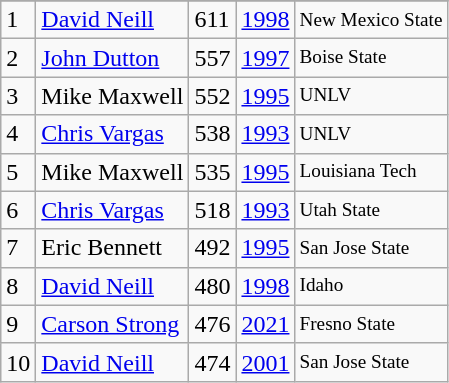<table class="wikitable">
<tr>
</tr>
<tr>
<td>1</td>
<td><a href='#'>David Neill</a></td>
<td>611</td>
<td><a href='#'>1998</a></td>
<td style="font-size:80%;">New Mexico State</td>
</tr>
<tr>
<td>2</td>
<td><a href='#'>John Dutton</a></td>
<td>557</td>
<td><a href='#'>1997</a></td>
<td style="font-size:80%;">Boise State</td>
</tr>
<tr>
<td>3</td>
<td>Mike Maxwell</td>
<td>552</td>
<td><a href='#'>1995</a></td>
<td style="font-size:80%;">UNLV</td>
</tr>
<tr>
<td>4</td>
<td><a href='#'>Chris Vargas</a></td>
<td>538</td>
<td><a href='#'>1993</a></td>
<td style="font-size:80%;">UNLV</td>
</tr>
<tr>
<td>5</td>
<td>Mike Maxwell</td>
<td>535</td>
<td><a href='#'>1995</a></td>
<td style="font-size:80%;">Louisiana Tech</td>
</tr>
<tr>
<td>6</td>
<td><a href='#'>Chris Vargas</a></td>
<td>518</td>
<td><a href='#'>1993</a></td>
<td style="font-size:80%;">Utah State</td>
</tr>
<tr>
<td>7</td>
<td>Eric Bennett</td>
<td>492</td>
<td><a href='#'>1995</a></td>
<td style="font-size:80%;">San Jose State</td>
</tr>
<tr>
<td>8</td>
<td><a href='#'>David Neill</a></td>
<td>480</td>
<td><a href='#'>1998</a></td>
<td style="font-size:80%;">Idaho</td>
</tr>
<tr>
<td>9</td>
<td><a href='#'>Carson Strong</a></td>
<td>476</td>
<td><a href='#'>2021</a></td>
<td style="font-size:80%;">Fresno State</td>
</tr>
<tr>
<td>10</td>
<td><a href='#'>David Neill</a></td>
<td>474</td>
<td><a href='#'>2001</a></td>
<td style="font-size:80%;">San Jose State</td>
</tr>
</table>
